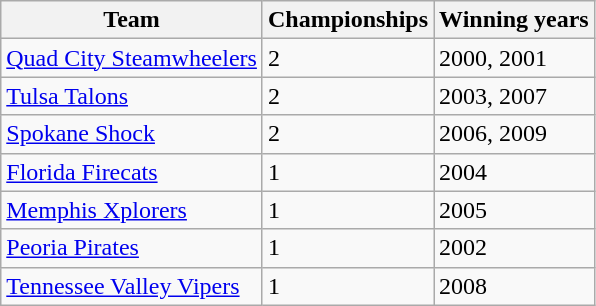<table class="wikitable">
<tr>
<th>Team</th>
<th>Championships</th>
<th>Winning years</th>
</tr>
<tr>
<td><a href='#'>Quad City Steamwheelers</a></td>
<td>2</td>
<td>2000, 2001</td>
</tr>
<tr>
<td><a href='#'>Tulsa Talons</a></td>
<td>2</td>
<td>2003, 2007</td>
</tr>
<tr>
<td><a href='#'>Spokane Shock</a></td>
<td>2</td>
<td>2006, 2009</td>
</tr>
<tr>
<td><a href='#'>Florida Firecats</a></td>
<td>1</td>
<td>2004</td>
</tr>
<tr>
<td><a href='#'>Memphis Xplorers</a></td>
<td>1</td>
<td>2005</td>
</tr>
<tr>
<td><a href='#'>Peoria Pirates</a></td>
<td>1</td>
<td>2002</td>
</tr>
<tr>
<td><a href='#'>Tennessee Valley Vipers</a></td>
<td>1</td>
<td>2008</td>
</tr>
</table>
